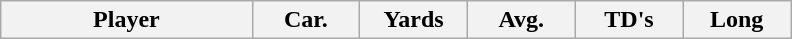<table class="wikitable sortable">
<tr>
<th bgcolor="#DDDDFF" width="21%">Player</th>
<th bgcolor="#DDDDFF" width="9%">Car.</th>
<th bgcolor="#DDDDFF" width="9%">Yards</th>
<th bgcolor="#DDDDFF" width="9%">Avg.</th>
<th bgcolor="#DDDDFF" width="9%">TD's</th>
<th bgcolor="#DDDDFF" width="9%">Long</th>
</tr>
</table>
